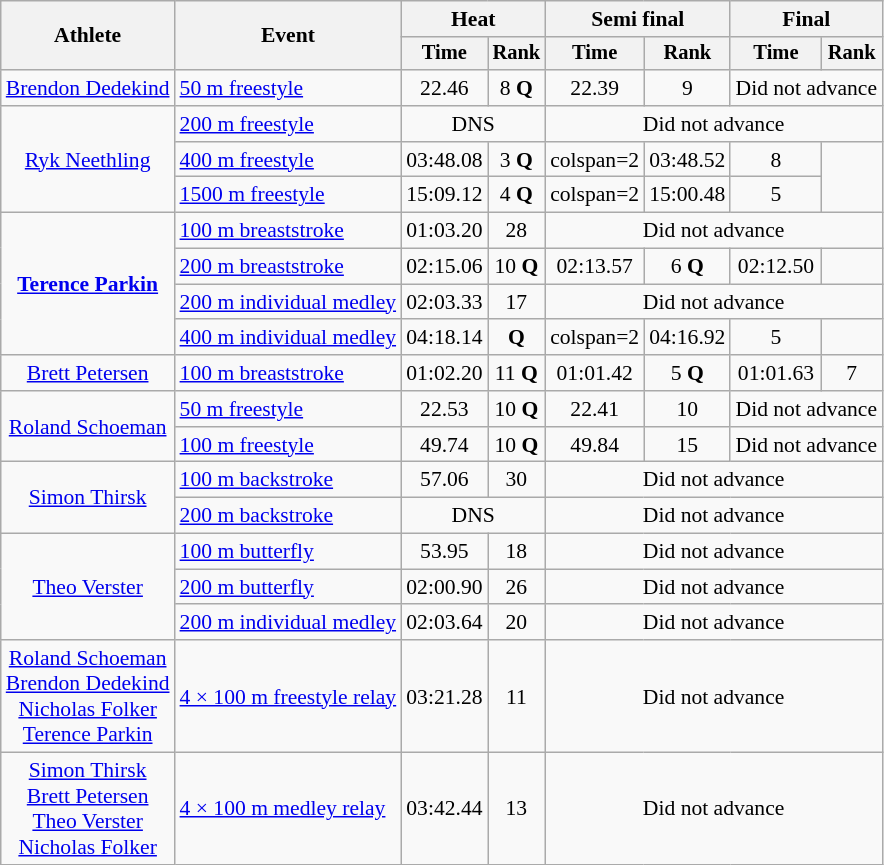<table class=wikitable style="font-size:90%">
<tr>
<th rowspan="2">Athlete</th>
<th rowspan="2">Event</th>
<th colspan="2">Heat</th>
<th colspan="2">Semi final</th>
<th colspan="2">Final</th>
</tr>
<tr style="font-size:95%">
<th>Time</th>
<th>Rank</th>
<th>Time</th>
<th>Rank</th>
<th>Time</th>
<th>Rank</th>
</tr>
<tr>
<td align=center><a href='#'>Brendon Dedekind</a></td>
<td><a href='#'>50 m freestyle</a></td>
<td align=center>22.46</td>
<td align=center>8 <strong>Q</strong></td>
<td align=center>22.39</td>
<td align=center>9</td>
<td align=center colspan=2>Did not advance</td>
</tr>
<tr>
<td align=center rowspan=3><a href='#'>Ryk Neethling</a></td>
<td><a href='#'>200 m freestyle</a></td>
<td align=center colspan=2>DNS</td>
<td align=center colspan=4>Did not advance</td>
</tr>
<tr>
<td><a href='#'>400 m freestyle</a></td>
<td align=center>03:48.08</td>
<td align=center>3 <strong>Q</strong></td>
<td>colspan=2 </td>
<td align=center>03:48.52</td>
<td align=center>8</td>
</tr>
<tr>
<td><a href='#'>1500 m freestyle</a></td>
<td align=center>15:09.12</td>
<td align=center>4 <strong>Q</strong></td>
<td>colspan=2 </td>
<td align=center>15:00.48</td>
<td align=center>5</td>
</tr>
<tr>
<td align=center rowspan=4><strong><a href='#'>Terence Parkin</a></strong></td>
<td><a href='#'>100 m breaststroke</a></td>
<td align=center>01:03.20</td>
<td align=center>28</td>
<td align=center colspan=4>Did not advance</td>
</tr>
<tr>
<td><a href='#'>200 m breaststroke</a></td>
<td align=center>02:15.06</td>
<td align=center>10 <strong>Q</strong></td>
<td align=center>02:13.57</td>
<td align=center>6 <strong>Q</strong></td>
<td align=center>02:12.50</td>
<td align=center></td>
</tr>
<tr>
<td><a href='#'>200 m individual medley</a></td>
<td align=center>02:03.33</td>
<td align=center>17</td>
<td align=center colspan=4>Did not advance</td>
</tr>
<tr>
<td><a href='#'>400 m individual medley</a></td>
<td align=center>04:18.14</td>
<td align=center><strong>Q</strong></td>
<td>colspan=2 </td>
<td align=center>04:16.92</td>
<td align=center>5</td>
</tr>
<tr>
<td align=center><a href='#'>Brett Petersen</a></td>
<td><a href='#'>100 m breaststroke</a></td>
<td align=center>01:02.20</td>
<td align=center>11 <strong>Q</strong></td>
<td align=center>01:01.42</td>
<td align=center>5 <strong>Q</strong></td>
<td align=center>01:01.63</td>
<td align=center>7</td>
</tr>
<tr>
<td align=center rowspan=2><a href='#'>Roland Schoeman</a></td>
<td><a href='#'>50 m freestyle</a></td>
<td align=center>22.53</td>
<td align=center>10 <strong>Q</strong></td>
<td align=center>22.41</td>
<td align=center>10</td>
<td align=center colspan=2>Did not advance</td>
</tr>
<tr>
<td><a href='#'>100 m freestyle</a></td>
<td align=center>49.74</td>
<td align=center>10 <strong>Q</strong></td>
<td align=center>49.84</td>
<td align=center>15</td>
<td align=center colspan=2>Did not advance</td>
</tr>
<tr>
<td align=center rowspan=2><a href='#'>Simon Thirsk</a></td>
<td><a href='#'>100 m backstroke</a></td>
<td align=center>57.06</td>
<td align=center>30</td>
<td align=center colspan=4>Did not advance</td>
</tr>
<tr>
<td><a href='#'>200 m backstroke</a></td>
<td align=center colspan=2>DNS</td>
<td align=center colspan=4>Did not advance</td>
</tr>
<tr>
<td align=center rowspan=3><a href='#'>Theo Verster</a></td>
<td><a href='#'>100 m butterfly</a></td>
<td align=center>53.95</td>
<td align=center>18</td>
<td align=center colspan=4>Did not advance</td>
</tr>
<tr>
<td><a href='#'>200 m butterfly</a></td>
<td align=center>02:00.90</td>
<td align=center>26</td>
<td align=center colspan=4>Did not advance</td>
</tr>
<tr>
<td><a href='#'>200 m individual medley</a></td>
<td align=center>02:03.64</td>
<td align=center>20</td>
<td align=center colspan=4>Did not advance</td>
</tr>
<tr>
<td align=center><a href='#'>Roland Schoeman</a><br><a href='#'>Brendon Dedekind</a><br><a href='#'>Nicholas Folker</a><br><a href='#'>Terence Parkin</a></td>
<td align=left><a href='#'>4 × 100 m freestyle relay</a></td>
<td>03:21.28</td>
<td align=center>11</td>
<td align=center colspan=4>Did not advance</td>
</tr>
<tr>
<td align=center><a href='#'>Simon Thirsk</a><br><a href='#'>Brett Petersen</a><br><a href='#'>Theo Verster</a><br><a href='#'>Nicholas Folker</a></td>
<td align=left><a href='#'>4 × 100 m medley relay</a></td>
<td>03:42.44</td>
<td align=center>13</td>
<td align=center colspan=4>Did not advance</td>
</tr>
</table>
